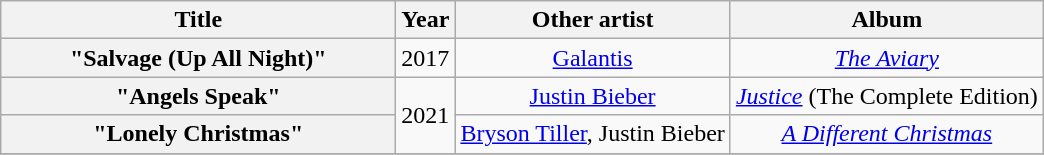<table class="wikitable plainrowheaders" style="text-align:center;">
<tr>
<th scope="col" style="width:16em;">Title</th>
<th scope="col">Year</th>
<th scope="col">Other artist</th>
<th scope="col">Album</th>
</tr>
<tr>
<th scope="row">"Salvage (Up All Night)"</th>
<td>2017</td>
<td><a href='#'>Galantis</a></td>
<td><em><a href='#'>The Aviary</a></em></td>
</tr>
<tr>
<th scope="row">"Angels Speak"</th>
<td rowspan="2">2021</td>
<td><a href='#'>Justin Bieber</a></td>
<td><em><a href='#'>Justice</a></em> (The Complete Edition)</td>
</tr>
<tr>
<th scope="row">"Lonely Christmas"</th>
<td><a href='#'>Bryson Tiller</a>, Justin Bieber</td>
<td><em><a href='#'>A Different Christmas</a></em></td>
</tr>
<tr>
</tr>
</table>
